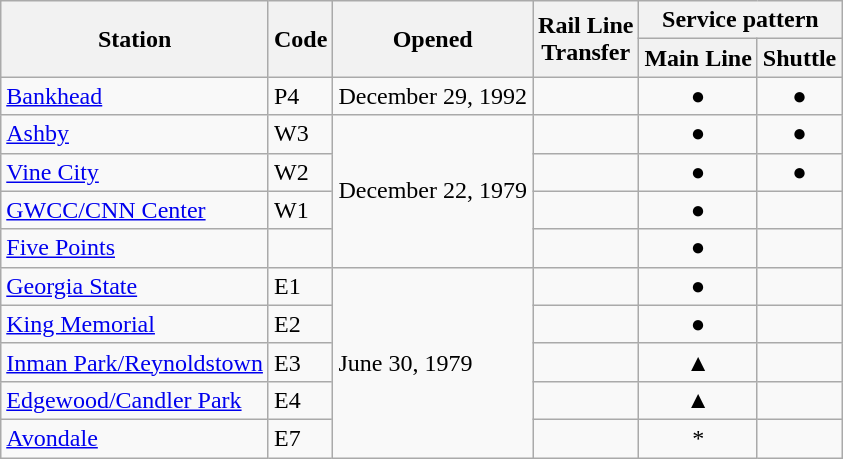<table class=wikitable>
<tr>
<th rowspan=2>Station</th>
<th rowspan=2>Code</th>
<th rowspan=2>Opened</th>
<th rowspan=2>Rail Line<br>Transfer</th>
<th colspan=2>Service pattern</th>
</tr>
<tr>
<th>Main Line<br></th>
<th>Shuttle<br></th>
</tr>
<tr>
<td><a href='#'>Bankhead</a></td>
<td>P4</td>
<td>December 29, 1992</td>
<td></td>
<td align=center>●</td>
<td align=center>●</td>
</tr>
<tr>
<td><a href='#'>Ashby</a></td>
<td>W3</td>
<td rowspan="4">December 22, 1979</td>
<td></td>
<td align=center>●</td>
<td align=center>●</td>
</tr>
<tr>
<td><a href='#'>Vine City</a></td>
<td>W2</td>
<td></td>
<td align=center>●</td>
<td align=center>●</td>
</tr>
<tr>
<td><a href='#'>GWCC/CNN Center</a></td>
<td>W1</td>
<td></td>
<td align=center>●</td>
<td></td>
</tr>
<tr>
<td><a href='#'>Five Points</a></td>
<td></td>
<td>  </td>
<td align=center>●</td>
<td></td>
</tr>
<tr>
<td><a href='#'>Georgia State</a></td>
<td>E1</td>
<td rowspan="7">June 30, 1979</td>
<td></td>
<td align=center>●</td>
<td></td>
</tr>
<tr>
<td><a href='#'>King Memorial</a></td>
<td>E2</td>
<td></td>
<td align=center>●</td>
<td></td>
</tr>
<tr>
<td><a href='#'>Inman Park/Reynoldstown</a></td>
<td>E3</td>
<td></td>
<td align=center>▲</td>
<td></td>
</tr>
<tr>
<td><a href='#'>Edgewood/Candler Park</a></td>
<td>E4</td>
<td></td>
<td align=center>▲</td>
<td></td>
</tr>
<tr>
<td><a href='#'>Avondale</a></td>
<td>E7</td>
<td></td>
<td align=center>*</td>
<td></td>
</tr>
</table>
